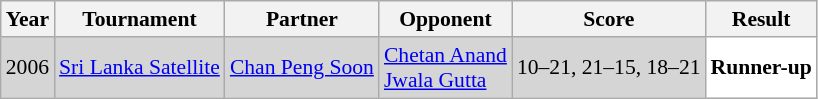<table class="sortable wikitable" style="font-size: 90%;">
<tr>
<th>Year</th>
<th>Tournament</th>
<th>Partner</th>
<th>Opponent</th>
<th>Score</th>
<th>Result</th>
</tr>
<tr style="background:#D5D5D5">
<td align="center">2006</td>
<td align="left"><a href='#'>Sri Lanka Satellite</a></td>
<td align="left"> <a href='#'>Chan Peng Soon</a></td>
<td align="left"> <a href='#'>Chetan Anand</a> <br>  <a href='#'>Jwala Gutta</a></td>
<td align="left">10–21, 21–15, 18–21</td>
<td style="text-align:left; background:white"> <strong>Runner-up</strong></td>
</tr>
</table>
